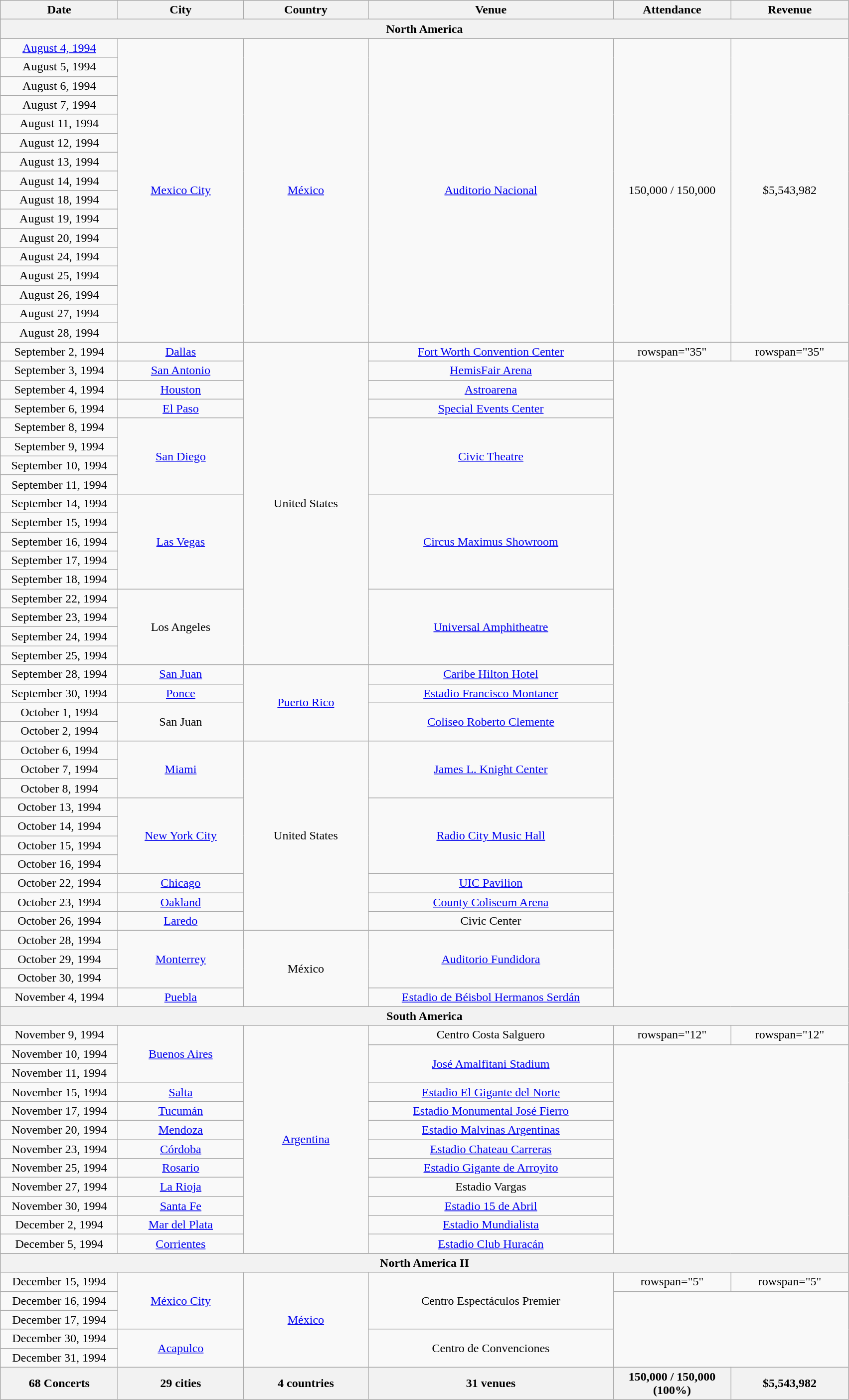<table class="wikitable plainrowheaders" style="text-align:center;">
<tr>
<th width="150">Date</th>
<th width="160">City</th>
<th width="160">Country</th>
<th width="320">Venue</th>
<th width="150">Attendance</th>
<th width="150">Revenue</th>
</tr>
<tr>
<th colspan="7">North America</th>
</tr>
<tr>
<td><a href='#'>August 4, 1994</a></td>
<td rowspan="16"><a href='#'>Mexico City</a></td>
<td rowspan="16"><a href='#'>México</a></td>
<td rowspan="16"><a href='#'>Auditorio Nacional</a></td>
<td rowspan="16">150,000 / 150,000</td>
<td rowspan="16">$5,543,982</td>
</tr>
<tr>
<td>August 5, 1994</td>
</tr>
<tr>
<td>August 6, 1994</td>
</tr>
<tr>
<td>August 7, 1994</td>
</tr>
<tr>
<td>August 11, 1994</td>
</tr>
<tr>
<td>August 12, 1994</td>
</tr>
<tr>
<td>August 13, 1994</td>
</tr>
<tr>
<td>August 14, 1994</td>
</tr>
<tr>
<td>August 18, 1994</td>
</tr>
<tr>
<td>August 19, 1994</td>
</tr>
<tr>
<td>August 20, 1994</td>
</tr>
<tr>
<td>August 24, 1994</td>
</tr>
<tr>
<td>August 25, 1994</td>
</tr>
<tr>
<td>August 26, 1994</td>
</tr>
<tr>
<td>August 27, 1994</td>
</tr>
<tr>
<td>August 28, 1994</td>
</tr>
<tr>
<td>September 2, 1994</td>
<td><a href='#'>Dallas</a></td>
<td rowspan="17">United States</td>
<td><a href='#'>Fort Worth Convention Center</a></td>
<td>rowspan="35" </td>
<td>rowspan="35" </td>
</tr>
<tr>
<td>September 3, 1994</td>
<td><a href='#'>San Antonio</a></td>
<td><a href='#'>HemisFair Arena</a></td>
</tr>
<tr>
<td>September 4, 1994</td>
<td><a href='#'>Houston</a></td>
<td><a href='#'>Astroarena</a></td>
</tr>
<tr>
<td>September 6, 1994</td>
<td><a href='#'>El Paso</a></td>
<td><a href='#'>Special Events Center</a></td>
</tr>
<tr>
<td>September 8, 1994</td>
<td rowspan="4"><a href='#'>San Diego</a></td>
<td rowspan="4"><a href='#'>Civic Theatre</a></td>
</tr>
<tr>
<td>September 9, 1994</td>
</tr>
<tr>
<td>September 10, 1994</td>
</tr>
<tr>
<td>September 11, 1994</td>
</tr>
<tr>
<td>September 14, 1994</td>
<td rowspan="5"><a href='#'>Las Vegas</a></td>
<td rowspan="5"><a href='#'>Circus Maximus Showroom</a></td>
</tr>
<tr>
<td>September 15, 1994</td>
</tr>
<tr>
<td>September 16, 1994</td>
</tr>
<tr>
<td>September 17, 1994</td>
</tr>
<tr>
<td>September 18, 1994</td>
</tr>
<tr>
<td>September 22, 1994</td>
<td rowspan="4">Los Angeles</td>
<td rowspan="4"><a href='#'>Universal Amphitheatre</a></td>
</tr>
<tr>
<td>September 23, 1994</td>
</tr>
<tr>
<td>September 24, 1994</td>
</tr>
<tr>
<td>September 25, 1994</td>
</tr>
<tr>
<td>September 28, 1994</td>
<td><a href='#'>San Juan</a></td>
<td rowspan="4"><a href='#'>Puerto Rico</a></td>
<td><a href='#'>Caribe Hilton Hotel</a></td>
</tr>
<tr>
<td>September 30, 1994</td>
<td><a href='#'>Ponce</a></td>
<td><a href='#'>Estadio Francisco Montaner</a></td>
</tr>
<tr>
<td>October 1, 1994</td>
<td rowspan="2">San Juan</td>
<td rowspan="2"><a href='#'>Coliseo Roberto Clemente</a></td>
</tr>
<tr>
<td>October 2, 1994</td>
</tr>
<tr>
<td>October 6, 1994</td>
<td rowspan="3"><a href='#'>Miami</a></td>
<td rowspan="10">United States</td>
<td rowspan="3"><a href='#'>James L. Knight Center</a></td>
</tr>
<tr>
<td>October 7, 1994</td>
</tr>
<tr>
<td>October 8, 1994</td>
</tr>
<tr>
<td>October 13, 1994</td>
<td rowspan="4"><a href='#'>New York City</a></td>
<td rowspan="4"><a href='#'>Radio City Music Hall</a></td>
</tr>
<tr>
<td>October 14, 1994</td>
</tr>
<tr>
<td>October 15, 1994</td>
</tr>
<tr>
<td>October 16, 1994</td>
</tr>
<tr>
<td>October 22, 1994</td>
<td><a href='#'>Chicago</a></td>
<td><a href='#'>UIC Pavilion</a></td>
</tr>
<tr>
<td>October 23, 1994</td>
<td><a href='#'>Oakland</a></td>
<td><a href='#'>County Coliseum Arena</a></td>
</tr>
<tr>
<td>October 26, 1994</td>
<td><a href='#'>Laredo</a></td>
<td>Civic Center</td>
</tr>
<tr>
<td>October 28, 1994</td>
<td rowspan="3"><a href='#'>Monterrey</a></td>
<td rowspan="4">México</td>
<td rowspan="3"><a href='#'>Auditorio Fundidora</a></td>
</tr>
<tr>
<td>October 29, 1994</td>
</tr>
<tr>
<td>October 30, 1994</td>
</tr>
<tr>
<td>November 4, 1994</td>
<td><a href='#'>Puebla</a></td>
<td><a href='#'>Estadio de Béisbol Hermanos Serdán</a></td>
</tr>
<tr>
<th colspan="7">South America</th>
</tr>
<tr>
<td>November 9, 1994</td>
<td rowspan="3"><a href='#'>Buenos Aires</a></td>
<td rowspan="12"><a href='#'>Argentina</a></td>
<td>Centro Costa Salguero</td>
<td>rowspan="12" </td>
<td>rowspan="12" </td>
</tr>
<tr>
<td>November 10, 1994</td>
<td rowspan="2"><a href='#'>José Amalfitani Stadium</a></td>
</tr>
<tr>
<td>November 11, 1994</td>
</tr>
<tr>
<td>November 15, 1994</td>
<td><a href='#'>Salta</a></td>
<td><a href='#'>Estadio El Gigante del Norte</a></td>
</tr>
<tr>
<td>November 17, 1994</td>
<td><a href='#'>Tucumán</a></td>
<td><a href='#'>Estadio Monumental José Fierro</a></td>
</tr>
<tr>
<td>November 20, 1994</td>
<td><a href='#'>Mendoza</a></td>
<td><a href='#'>Estadio Malvinas Argentinas</a></td>
</tr>
<tr>
<td>November 23, 1994</td>
<td><a href='#'>Córdoba</a></td>
<td><a href='#'>Estadio Chateau Carreras</a></td>
</tr>
<tr>
<td>November 25, 1994</td>
<td><a href='#'>Rosario</a></td>
<td><a href='#'>Estadio Gigante de Arroyito</a></td>
</tr>
<tr>
<td>November 27, 1994</td>
<td><a href='#'>La Rioja</a></td>
<td>Estadio Vargas</td>
</tr>
<tr>
<td>November 30, 1994</td>
<td><a href='#'>Santa Fe</a></td>
<td><a href='#'>Estadio 15 de Abril</a></td>
</tr>
<tr>
<td>December 2, 1994</td>
<td><a href='#'>Mar del Plata</a></td>
<td><a href='#'>Estadio Mundialista</a></td>
</tr>
<tr>
<td>December 5, 1994</td>
<td><a href='#'>Corrientes</a></td>
<td><a href='#'>Estadio Club Huracán</a></td>
</tr>
<tr>
<th colspan="7">North America II</th>
</tr>
<tr>
<td>December 15, 1994</td>
<td rowspan="3"><a href='#'>México City</a></td>
<td rowspan="5"><a href='#'>México</a></td>
<td rowspan="3">Centro Espectáculos Premier</td>
<td>rowspan="5" </td>
<td>rowspan="5" </td>
</tr>
<tr>
<td>December 16, 1994</td>
</tr>
<tr>
<td>December 17, 1994</td>
</tr>
<tr>
<td>December 30, 1994</td>
<td rowspan="2"><a href='#'>Acapulco</a></td>
<td rowspan="2">Centro de Convenciones</td>
</tr>
<tr>
<td>December 31, 1994</td>
</tr>
<tr>
<th>68 Concerts</th>
<th>29 cities</th>
<th>4 countries</th>
<th>31 venues</th>
<th>150,000 / 150,000 (100%)</th>
<th>$5,543,982</th>
</tr>
</table>
